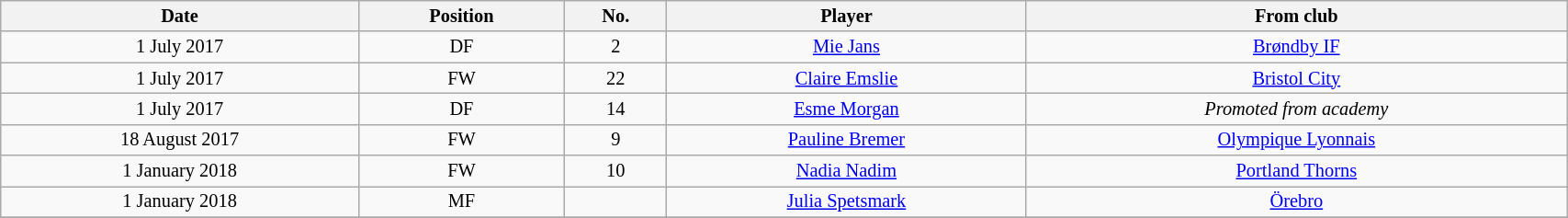<table class="wikitable sortable" style="width:90%; text-align:center; font-size:85%; text-align:centre;">
<tr>
<th>Date</th>
<th>Position</th>
<th>No.</th>
<th>Player</th>
<th>From club</th>
</tr>
<tr>
<td>1 July 2017</td>
<td>DF</td>
<td>2</td>
<td> <a href='#'>Mie Jans</a></td>
<td> <a href='#'>Brøndby IF</a></td>
</tr>
<tr>
<td>1 July 2017</td>
<td>FW</td>
<td>22</td>
<td> <a href='#'>Claire Emslie</a></td>
<td> <a href='#'>Bristol City</a></td>
</tr>
<tr>
<td>1 July 2017</td>
<td>DF</td>
<td>14</td>
<td> <a href='#'>Esme Morgan</a></td>
<td><em>Promoted from academy</em></td>
</tr>
<tr>
<td>18 August 2017</td>
<td>FW</td>
<td>9</td>
<td> <a href='#'>Pauline Bremer</a></td>
<td> <a href='#'>Olympique Lyonnais</a></td>
</tr>
<tr>
<td>1 January 2018</td>
<td>FW</td>
<td>10</td>
<td> <a href='#'>Nadia Nadim</a></td>
<td> <a href='#'>Portland Thorns</a></td>
</tr>
<tr>
<td>1 January 2018</td>
<td>MF</td>
<td></td>
<td> <a href='#'>Julia Spetsmark</a></td>
<td> <a href='#'>Örebro</a></td>
</tr>
<tr>
</tr>
</table>
